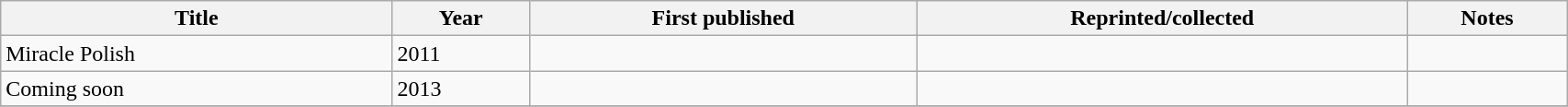<table class='wikitable sortable' width='90%'>
<tr>
<th width=25%>Title</th>
<th>Year</th>
<th>First published</th>
<th>Reprinted/collected</th>
<th>Notes</th>
</tr>
<tr>
<td>Miracle Polish</td>
<td>2011</td>
<td></td>
<td></td>
<td></td>
</tr>
<tr>
<td>Coming soon</td>
<td>2013</td>
<td></td>
<td></td>
<td></td>
</tr>
<tr>
</tr>
</table>
